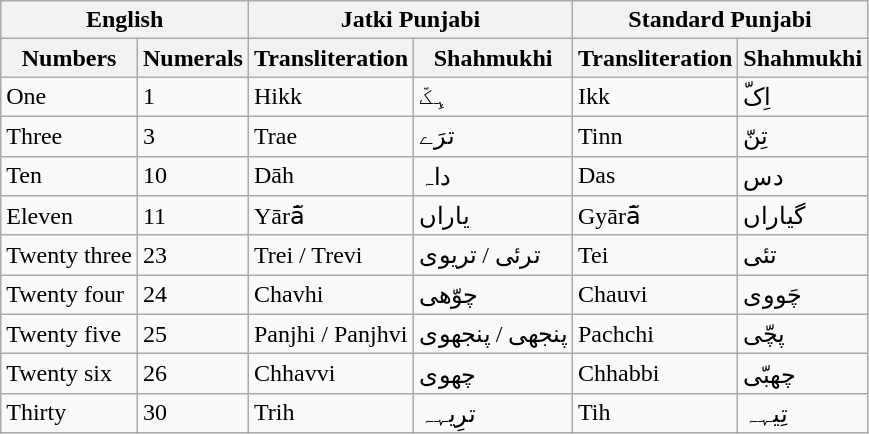<table class="wikitable">
<tr>
<th colspan="2">English</th>
<th colspan="2">Jatki Punjabi</th>
<th colspan="2">Standard Punjabi</th>
</tr>
<tr>
<th>Numbers</th>
<th>Numerals</th>
<th>Transliteration</th>
<th>Shahmukhi</th>
<th>Transliteration</th>
<th>Shahmukhi</th>
</tr>
<tr>
<td>One</td>
<td>1</td>
<td>Hikk</td>
<td>ہِکّ</td>
<td>Ikk</td>
<td>اِکّ</td>
</tr>
<tr>
<td>Three</td>
<td>3</td>
<td>Trae</td>
<td>ترَے</td>
<td>Tinn</td>
<td>تِنّ</td>
</tr>
<tr>
<td>Ten</td>
<td>10</td>
<td>Dāh</td>
<td>داہ</td>
<td>Das</td>
<td>دس</td>
</tr>
<tr>
<td>Eleven</td>
<td>11</td>
<td>Yārā̃</td>
<td>یاراں</td>
<td>Gyārā̃</td>
<td>گیاراں</td>
</tr>
<tr>
<td>Twenty three</td>
<td>23</td>
<td>Trei / Trevi</td>
<td>ترئی / تریوی</td>
<td>Tei</td>
<td>تئی</td>
</tr>
<tr>
<td>Twenty four</td>
<td>24</td>
<td>Chavhi</td>
<td>چوّھی</td>
<td>Chauvi</td>
<td>چَووی</td>
</tr>
<tr>
<td>Twenty five</td>
<td>25</td>
<td>Panjhi / Panjhvi</td>
<td>پنجھی / پنجھوی</td>
<td>Pachchi</td>
<td>پچّی</td>
</tr>
<tr>
<td>Twenty six</td>
<td>26</td>
<td>Chhavvi</td>
<td>چھوی</td>
<td>Chhabbi</td>
<td>چھبّی</td>
</tr>
<tr>
<td>Thirty</td>
<td>30</td>
<td>Trih</td>
<td>ترِیہہ</td>
<td>Tih</td>
<td>تِیہہ</td>
</tr>
</table>
